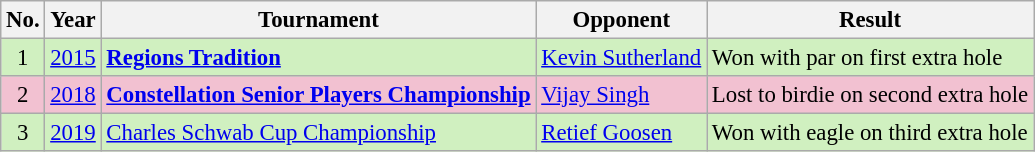<table class="wikitable" style="font-size:95%;">
<tr>
<th>No.</th>
<th>Year</th>
<th>Tournament</th>
<th>Opponent</th>
<th>Result</th>
</tr>
<tr style="background:#d0f0c0;">
<td align=center>1</td>
<td><a href='#'>2015</a></td>
<td><strong><a href='#'>Regions Tradition</a></strong></td>
<td> <a href='#'>Kevin Sutherland</a></td>
<td>Won with par on first extra hole</td>
</tr>
<tr style="background:#F2C1D1;">
<td align=center>2</td>
<td><a href='#'>2018</a></td>
<td><strong><a href='#'>Constellation Senior Players Championship</a></strong></td>
<td> <a href='#'>Vijay Singh</a></td>
<td>Lost to birdie on second extra hole</td>
</tr>
<tr style="background:#d0f0c0;">
<td align=center>3</td>
<td><a href='#'>2019</a></td>
<td><a href='#'>Charles Schwab Cup Championship</a></td>
<td> <a href='#'>Retief Goosen</a></td>
<td>Won with eagle on third extra hole</td>
</tr>
</table>
